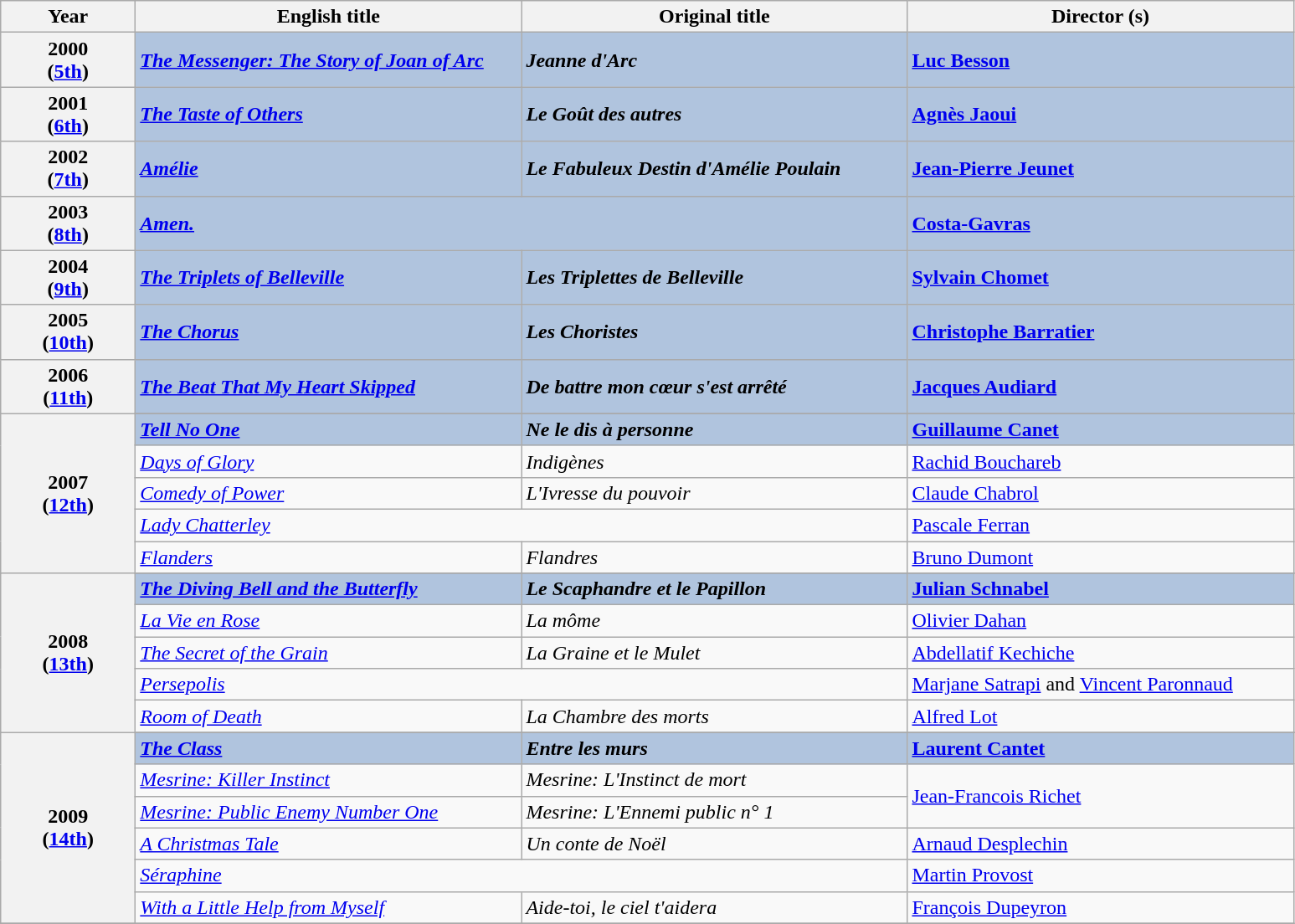<table class="wikitable">
<tr>
<th width="100"><strong>Year</strong></th>
<th width="300"><strong>English title</strong></th>
<th width="300"><strong>Original title</strong></th>
<th width="300"><strong>Director (s)</strong></th>
</tr>
<tr>
<th align="center">2000<br>(<a href='#'>5th</a>)</th>
<td style="background:#B0C4DE;"><strong><em><a href='#'>The Messenger: The Story of Joan of Arc</a></em></strong></td>
<td style="background:#B0C4DE;"><strong><em>Jeanne d'Arc</em></strong></td>
<td style="background:#B0C4DE;"><strong><a href='#'>Luc Besson</a></strong></td>
</tr>
<tr>
<th align="center">2001<br>(<a href='#'>6th</a>)</th>
<td style="background:#B0C4DE;"><strong><em><a href='#'>The Taste of Others</a></em></strong></td>
<td style="background:#B0C4DE;"><strong><em>Le Goût des autres</em></strong></td>
<td style="background:#B0C4DE;"><strong><a href='#'>Agnès Jaoui</a></strong></td>
</tr>
<tr>
<th align="center">2002<br>(<a href='#'>7th</a>)</th>
<td style="background:#B0C4DE;"><strong><em><a href='#'>Amélie</a></em></strong></td>
<td style="background:#B0C4DE;"><strong><em>Le Fabuleux Destin d'Amélie Poulain</em></strong></td>
<td style="background:#B0C4DE;"><strong><a href='#'>Jean-Pierre Jeunet</a></strong></td>
</tr>
<tr>
<th align="center">2003<br>(<a href='#'>8th</a>)</th>
<td colspan="2" style="background:#B0C4DE;"><strong><em><a href='#'>Amen.</a></em></strong></td>
<td style="background:#B0C4DE;"><strong><a href='#'>Costa-Gavras</a></strong></td>
</tr>
<tr>
<th align="center">2004<br>(<a href='#'>9th</a>)</th>
<td style="background:#B0C4DE;"><strong><em><a href='#'>The Triplets of Belleville</a></em></strong></td>
<td style="background:#B0C4DE;"><strong><em>Les Triplettes de Belleville</em></strong></td>
<td style="background:#B0C4DE;"><strong><a href='#'>Sylvain Chomet</a></strong></td>
</tr>
<tr>
<th align="center">2005<br>(<a href='#'>10th</a>)</th>
<td style="background:#B0C4DE;"><strong><em><a href='#'>The Chorus</a></em></strong></td>
<td style="background:#B0C4DE;"><strong><em>Les Choristes</em></strong></td>
<td style="background:#B0C4DE;"><strong><a href='#'>Christophe Barratier</a></strong></td>
</tr>
<tr>
<th align="center">2006<br>(<a href='#'>11th</a>)</th>
<td style="background:#B0C4DE;"><strong><em><a href='#'>The Beat That My Heart Skipped</a></em></strong></td>
<td style="background:#B0C4DE;"><strong><em>De battre mon cœur s'est arrêté</em></strong></td>
<td style="background:#B0C4DE;"><strong><a href='#'>Jacques Audiard</a></strong></td>
</tr>
<tr>
<th rowspan="6" align="center">2007<br>(<a href='#'>12th</a>)</th>
</tr>
<tr>
<td style="background:#B0C4DE;"><strong><em><a href='#'>Tell No One</a></em></strong></td>
<td style="background:#B0C4DE;"><strong><em>Ne le dis à personne</em></strong></td>
<td style="background:#B0C4DE;"><strong><a href='#'>Guillaume Canet</a></strong></td>
</tr>
<tr>
<td><em><a href='#'>Days of Glory</a></em></td>
<td><em>Indigènes</em></td>
<td><a href='#'>Rachid Bouchareb</a></td>
</tr>
<tr>
<td><em><a href='#'>Comedy of Power</a></em></td>
<td><em>L'Ivresse du pouvoir</em></td>
<td><a href='#'>Claude Chabrol</a></td>
</tr>
<tr>
<td colspan="2"><em><a href='#'>Lady Chatterley</a></em></td>
<td><a href='#'>Pascale Ferran</a></td>
</tr>
<tr>
<td><em><a href='#'>Flanders</a></em></td>
<td><em>Flandres</em></td>
<td><a href='#'>Bruno Dumont</a></td>
</tr>
<tr>
<th rowspan="6" align="center">2008<br>(<a href='#'>13th</a>)</th>
</tr>
<tr>
<td style="background:#B0C4DE;"><strong><em><a href='#'>The Diving Bell and the Butterfly</a></em></strong></td>
<td style="background:#B0C4DE;"><strong><em>Le Scaphandre et le Papillon</em></strong></td>
<td style="background:#B0C4DE;"><strong><a href='#'>Julian Schnabel</a></strong></td>
</tr>
<tr>
<td><em><a href='#'>La Vie en Rose</a></em></td>
<td><em>La môme</em></td>
<td><a href='#'>Olivier Dahan</a></td>
</tr>
<tr>
<td><em><a href='#'>The Secret of the Grain</a></em></td>
<td><em>La Graine et le Mulet</em></td>
<td><a href='#'>Abdellatif Kechiche</a></td>
</tr>
<tr>
<td colspan="2"><em><a href='#'>Persepolis</a></em></td>
<td><a href='#'>Marjane Satrapi</a> and <a href='#'>Vincent Paronnaud</a></td>
</tr>
<tr>
<td><em><a href='#'>Room of Death</a></em></td>
<td><em>La Chambre des morts</em></td>
<td><a href='#'>Alfred Lot</a></td>
</tr>
<tr>
<th rowspan="7" align="center">2009<br>(<a href='#'>14th</a>)</th>
</tr>
<tr>
<td style="background:#B0C4DE;"><strong><em><a href='#'>The Class</a></em></strong></td>
<td style="background:#B0C4DE;"><strong><em>Entre les murs</em></strong></td>
<td style="background:#B0C4DE;"><strong><a href='#'>Laurent Cantet</a></strong></td>
</tr>
<tr>
<td><em><a href='#'>Mesrine: Killer Instinct</a></em></td>
<td><em>Mesrine: L'Instinct de mort</em></td>
<td rowspan="2"><a href='#'>Jean-Francois Richet</a></td>
</tr>
<tr>
<td><em><a href='#'>Mesrine: Public Enemy Number One</a></em></td>
<td><em>Mesrine: L'Ennemi public n° 1</em></td>
</tr>
<tr>
<td><em><a href='#'>A Christmas Tale</a></em></td>
<td><em>Un conte de Noël</em></td>
<td><a href='#'>Arnaud Desplechin</a></td>
</tr>
<tr>
<td colspan="2"><em><a href='#'>Séraphine</a></em></td>
<td><a href='#'>Martin Provost</a></td>
</tr>
<tr>
<td><em><a href='#'>With a Little Help from Myself</a></em></td>
<td><em>Aide-toi, le ciel t'aidera</em></td>
<td><a href='#'>François Dupeyron</a></td>
</tr>
<tr>
</tr>
</table>
